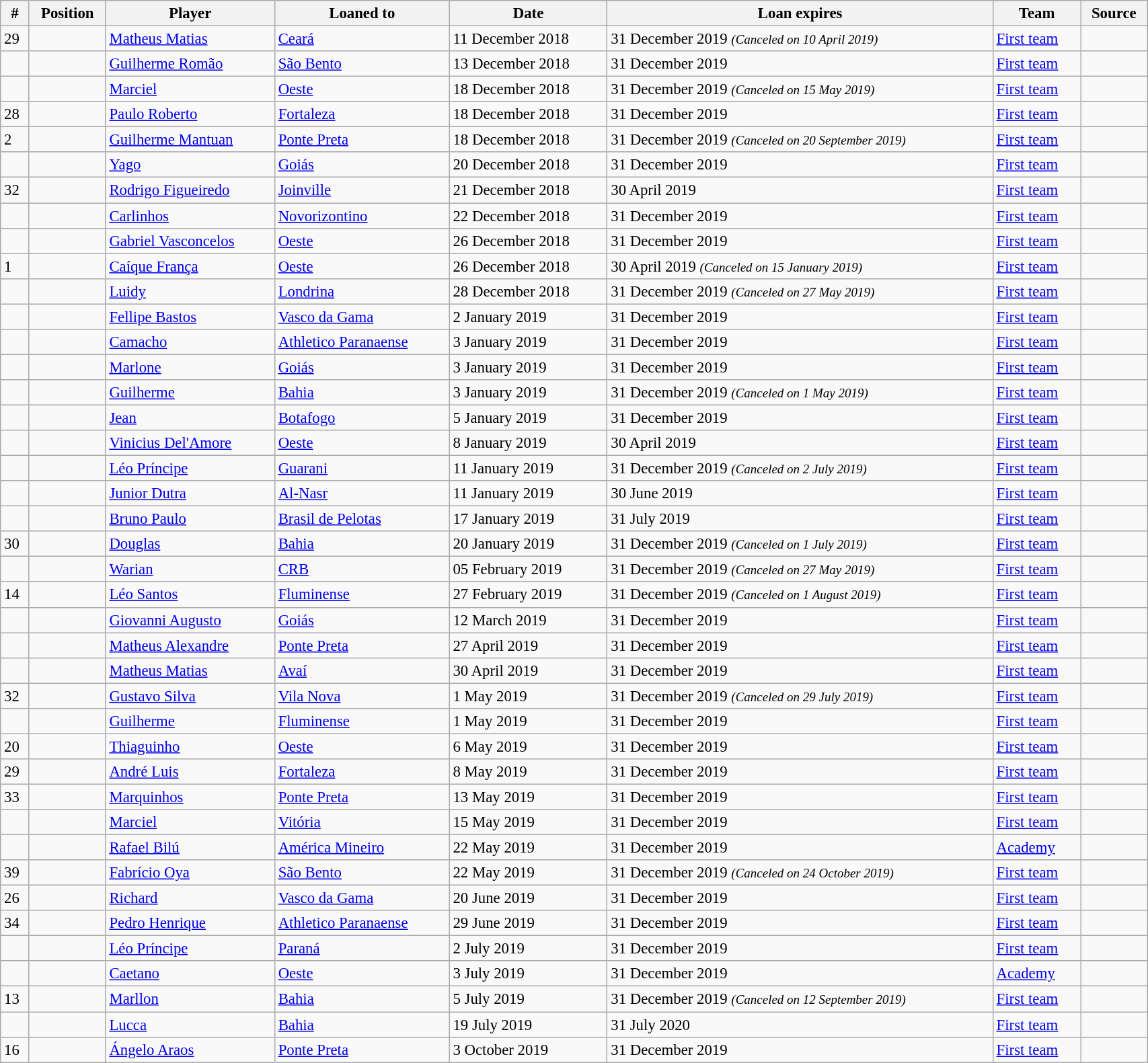<table class="wikitable sortable" style="width:90%; text-align:center; font-size:95%; text-align:left;">
<tr>
<th><strong>#</strong></th>
<th><strong>Position </strong></th>
<th><strong>Player </strong></th>
<th><strong>Loaned to</strong></th>
<th><strong>Date </strong></th>
<th><strong>Loan expires </strong></th>
<th><strong>Team</strong></th>
<th><strong>Source</strong></th>
</tr>
<tr>
<td>29</td>
<td></td>
<td> <a href='#'>Matheus Matias</a></td>
<td> <a href='#'>Ceará</a></td>
<td>11 December 2018</td>
<td>31 December 2019 <small><em>(Canceled on 10 April 2019)</em></small></td>
<td><a href='#'>First team</a></td>
<td></td>
</tr>
<tr>
<td></td>
<td></td>
<td> <a href='#'>Guilherme Romão</a></td>
<td> <a href='#'>São Bento</a></td>
<td>13 December 2018</td>
<td>31 December 2019</td>
<td><a href='#'>First team</a></td>
<td></td>
</tr>
<tr>
<td></td>
<td></td>
<td> <a href='#'>Marciel</a></td>
<td> <a href='#'>Oeste</a></td>
<td>18 December 2018</td>
<td>31 December 2019 <small><em>(Canceled on 15 May 2019)</em></small></td>
<td><a href='#'>First team</a></td>
<td></td>
</tr>
<tr>
<td>28</td>
<td></td>
<td> <a href='#'>Paulo Roberto</a></td>
<td> <a href='#'>Fortaleza</a></td>
<td>18 December 2018</td>
<td>31 December 2019</td>
<td><a href='#'>First team</a></td>
<td></td>
</tr>
<tr>
<td>2</td>
<td></td>
<td> <a href='#'>Guilherme Mantuan</a></td>
<td> <a href='#'>Ponte Preta</a></td>
<td>18 December 2018</td>
<td>31 December 2019 <small><em>(Canceled on 20 September 2019)</em></small></td>
<td><a href='#'>First team</a></td>
<td></td>
</tr>
<tr>
<td></td>
<td></td>
<td> <a href='#'>Yago</a></td>
<td> <a href='#'>Goiás</a></td>
<td>20 December 2018</td>
<td>31 December 2019</td>
<td><a href='#'>First team</a></td>
<td></td>
</tr>
<tr>
<td>32</td>
<td></td>
<td> <a href='#'>Rodrigo Figueiredo</a></td>
<td> <a href='#'>Joinville</a></td>
<td>21 December 2018</td>
<td>30 April 2019</td>
<td><a href='#'>First team</a></td>
<td></td>
</tr>
<tr>
<td></td>
<td></td>
<td> <a href='#'>Carlinhos</a></td>
<td> <a href='#'>Novorizontino</a></td>
<td>22 December 2018</td>
<td>31 December 2019</td>
<td><a href='#'>First team</a></td>
<td></td>
</tr>
<tr>
<td></td>
<td></td>
<td> <a href='#'>Gabriel Vasconcelos</a></td>
<td> <a href='#'>Oeste</a></td>
<td>26 December 2018</td>
<td>31 December 2019</td>
<td><a href='#'>First team</a></td>
<td></td>
</tr>
<tr>
<td>1</td>
<td></td>
<td> <a href='#'>Caíque França</a></td>
<td> <a href='#'>Oeste</a></td>
<td>26 December 2018</td>
<td>30 April 2019 <small><em>(Canceled on 15 January 2019)</em></small></td>
<td><a href='#'>First team</a></td>
<td></td>
</tr>
<tr>
<td></td>
<td></td>
<td> <a href='#'>Luidy</a></td>
<td> <a href='#'>Londrina</a></td>
<td>28 December 2018</td>
<td>31 December 2019 <small><em>(Canceled on 27 May 2019)</em></small></td>
<td><a href='#'>First team</a></td>
<td></td>
</tr>
<tr>
<td></td>
<td></td>
<td> <a href='#'>Fellipe Bastos</a></td>
<td> <a href='#'>Vasco da Gama</a></td>
<td>2 January 2019</td>
<td>31 December 2019</td>
<td><a href='#'>First team</a></td>
<td></td>
</tr>
<tr>
<td></td>
<td></td>
<td> <a href='#'>Camacho</a></td>
<td> <a href='#'>Athletico Paranaense</a></td>
<td>3 January 2019</td>
<td>31 December 2019</td>
<td><a href='#'>First team</a></td>
<td></td>
</tr>
<tr>
<td></td>
<td></td>
<td> <a href='#'>Marlone</a></td>
<td> <a href='#'>Goiás</a></td>
<td>3 January 2019</td>
<td>31 December 2019</td>
<td><a href='#'>First team</a></td>
<td></td>
</tr>
<tr>
<td></td>
<td></td>
<td> <a href='#'>Guilherme</a></td>
<td> <a href='#'>Bahia</a></td>
<td>3 January 2019</td>
<td>31 December 2019 <small><em>(Canceled on 1 May 2019)</em></small></td>
<td><a href='#'>First team</a></td>
<td></td>
</tr>
<tr>
<td></td>
<td></td>
<td> <a href='#'>Jean</a></td>
<td> <a href='#'>Botafogo</a></td>
<td>5 January 2019</td>
<td>31 December 2019</td>
<td><a href='#'>First team</a></td>
<td></td>
</tr>
<tr>
<td></td>
<td></td>
<td> <a href='#'>Vinicius Del'Amore</a></td>
<td> <a href='#'>Oeste</a></td>
<td>8 January 2019</td>
<td>30 April 2019</td>
<td><a href='#'>First team</a></td>
<td></td>
</tr>
<tr>
<td></td>
<td></td>
<td> <a href='#'>Léo Príncipe</a></td>
<td> <a href='#'>Guarani</a></td>
<td>11 January 2019</td>
<td>31 December 2019 <small><em>(Canceled on 2 July 2019)</em></small></td>
<td><a href='#'>First team</a></td>
<td></td>
</tr>
<tr>
<td></td>
<td></td>
<td> <a href='#'>Junior Dutra</a></td>
<td> <a href='#'>Al-Nasr</a></td>
<td>11 January 2019</td>
<td>30 June 2019</td>
<td><a href='#'>First team</a></td>
<td></td>
</tr>
<tr>
<td></td>
<td></td>
<td> <a href='#'>Bruno Paulo</a></td>
<td> <a href='#'>Brasil de Pelotas</a></td>
<td>17 January 2019</td>
<td>31 July 2019</td>
<td><a href='#'>First team</a></td>
<td></td>
</tr>
<tr>
<td>30</td>
<td></td>
<td> <a href='#'>Douglas</a></td>
<td> <a href='#'>Bahia</a></td>
<td>20 January 2019</td>
<td>31 December 2019 <small><em>(Canceled on 1 July 2019)</em></small></td>
<td><a href='#'>First team</a></td>
<td></td>
</tr>
<tr>
<td></td>
<td></td>
<td> <a href='#'>Warian</a></td>
<td> <a href='#'>CRB</a></td>
<td>05 February 2019</td>
<td>31 December 2019 <small><em>(Canceled on 27 May 2019)</em></small></td>
<td><a href='#'>First team</a></td>
<td></td>
</tr>
<tr>
<td>14</td>
<td></td>
<td> <a href='#'>Léo Santos</a></td>
<td> <a href='#'>Fluminense</a></td>
<td>27 February 2019</td>
<td>31 December 2019 <small><em>(Canceled on 1 August 2019)</em></small></td>
<td><a href='#'>First team</a></td>
<td></td>
</tr>
<tr>
<td></td>
<td></td>
<td> <a href='#'>Giovanni Augusto</a></td>
<td> <a href='#'>Goiás</a></td>
<td>12 March 2019</td>
<td>31 December 2019</td>
<td><a href='#'>First team</a></td>
<td></td>
</tr>
<tr>
<td></td>
<td></td>
<td> <a href='#'>Matheus Alexandre</a></td>
<td> <a href='#'>Ponte Preta</a></td>
<td>27 April 2019</td>
<td>31 December 2019</td>
<td><a href='#'>First team</a></td>
<td></td>
</tr>
<tr>
<td></td>
<td></td>
<td> <a href='#'>Matheus Matias</a></td>
<td> <a href='#'>Avaí</a></td>
<td>30 April 2019</td>
<td>31 December 2019</td>
<td><a href='#'>First team</a></td>
<td></td>
</tr>
<tr>
<td>32</td>
<td></td>
<td> <a href='#'>Gustavo Silva</a></td>
<td> <a href='#'>Vila Nova</a></td>
<td>1 May 2019</td>
<td>31 December 2019 <small><em>(Canceled on 29 July 2019)</em></small></td>
<td><a href='#'>First team</a></td>
<td></td>
</tr>
<tr>
<td></td>
<td></td>
<td> <a href='#'>Guilherme</a></td>
<td> <a href='#'>Fluminense</a></td>
<td>1 May 2019</td>
<td>31 December 2019</td>
<td><a href='#'>First team</a></td>
<td></td>
</tr>
<tr>
<td>20</td>
<td></td>
<td> <a href='#'>Thiaguinho</a></td>
<td> <a href='#'>Oeste</a></td>
<td>6 May 2019</td>
<td>31 December 2019</td>
<td><a href='#'>First team</a></td>
<td></td>
</tr>
<tr>
<td>29</td>
<td></td>
<td> <a href='#'>André Luis</a></td>
<td> <a href='#'>Fortaleza</a></td>
<td>8 May 2019</td>
<td>31 December 2019</td>
<td><a href='#'>First team</a></td>
<td></td>
</tr>
<tr>
<td>33</td>
<td></td>
<td> <a href='#'>Marquinhos</a></td>
<td> <a href='#'>Ponte Preta</a></td>
<td>13 May 2019</td>
<td>31 December 2019</td>
<td><a href='#'>First team</a></td>
<td></td>
</tr>
<tr>
<td></td>
<td></td>
<td> <a href='#'>Marciel</a></td>
<td> <a href='#'>Vitória</a></td>
<td>15 May 2019</td>
<td>31 December 2019</td>
<td><a href='#'>First team</a></td>
<td></td>
</tr>
<tr>
<td></td>
<td></td>
<td> <a href='#'>Rafael Bilú</a></td>
<td> <a href='#'>América Mineiro</a></td>
<td>22 May 2019</td>
<td>31 December 2019</td>
<td><a href='#'>Academy</a></td>
<td></td>
</tr>
<tr>
<td>39</td>
<td></td>
<td> <a href='#'>Fabrício Oya</a></td>
<td> <a href='#'>São Bento</a></td>
<td>22 May 2019</td>
<td>31 December 2019 <small><em>(Canceled on 24 October 2019)</em></small></td>
<td><a href='#'>First team</a></td>
<td></td>
</tr>
<tr>
<td>26</td>
<td></td>
<td> <a href='#'>Richard</a></td>
<td> <a href='#'>Vasco da Gama</a></td>
<td>20 June 2019</td>
<td>31 December 2019</td>
<td><a href='#'>First team</a></td>
<td></td>
</tr>
<tr>
<td>34</td>
<td></td>
<td> <a href='#'>Pedro Henrique</a></td>
<td> <a href='#'>Athletico Paranaense</a></td>
<td>29 June 2019</td>
<td>31 December 2019</td>
<td><a href='#'>First team</a></td>
<td></td>
</tr>
<tr>
<td></td>
<td></td>
<td> <a href='#'>Léo Príncipe</a></td>
<td> <a href='#'>Paraná</a></td>
<td>2 July 2019</td>
<td>31 December 2019</td>
<td><a href='#'>First team</a></td>
<td></td>
</tr>
<tr>
<td></td>
<td></td>
<td> <a href='#'>Caetano</a></td>
<td> <a href='#'>Oeste</a></td>
<td>3 July 2019</td>
<td>31 December 2019</td>
<td><a href='#'>Academy</a></td>
<td></td>
</tr>
<tr>
<td>13</td>
<td></td>
<td> <a href='#'>Marllon</a></td>
<td> <a href='#'>Bahia</a></td>
<td>5 July 2019</td>
<td>31 December 2019 <small><em>(Canceled on 12 September 2019)</em></small></td>
<td><a href='#'>First team</a></td>
<td></td>
</tr>
<tr>
<td></td>
<td></td>
<td> <a href='#'>Lucca</a></td>
<td> <a href='#'>Bahia</a></td>
<td>19 July 2019</td>
<td>31 July 2020</td>
<td><a href='#'>First team</a></td>
<td></td>
</tr>
<tr>
<td>16</td>
<td></td>
<td> <a href='#'>Ángelo Araos</a></td>
<td> <a href='#'>Ponte Preta</a></td>
<td>3 October 2019</td>
<td>31 December 2019</td>
<td><a href='#'>First team</a></td>
<td></td>
</tr>
</table>
